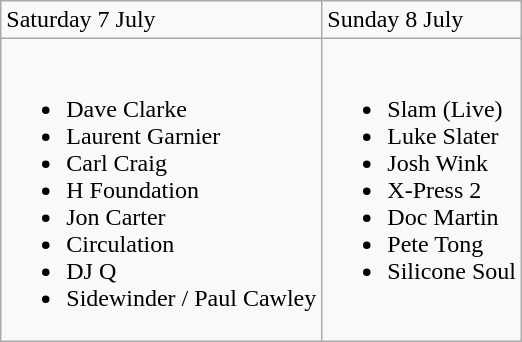<table class="wikitable">
<tr>
<td>Saturday 7 July</td>
<td>Sunday 8 July</td>
</tr>
<tr valign="top">
<td><br><ul><li>Dave Clarke</li><li>Laurent Garnier</li><li>Carl Craig</li><li>H Foundation</li><li>Jon Carter</li><li>Circulation</li><li>DJ Q</li><li>Sidewinder / Paul Cawley</li></ul></td>
<td><br><ul><li>Slam (Live)</li><li>Luke Slater</li><li>Josh Wink</li><li>X-Press 2</li><li>Doc Martin</li><li>Pete Tong</li><li>Silicone Soul</li></ul></td>
</tr>
</table>
